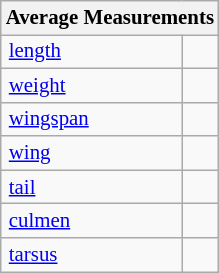<table class="wikitable" style="font-size: 87%;">
<tr>
<th colspan="2">Average Measurements</th>
</tr>
<tr>
<td style="padding-right: 1em;padding-left:0.35em;"><a href='#'>length</a></td>
<td style="padding-right: 0.5em;padding-left:0.5em;"></td>
</tr>
<tr>
<td style="padding-right: 1em;padding-left:0.35em;"><a href='#'>weight</a></td>
<td style="padding-right: 0.5em;padding-left:0.5em;"></td>
</tr>
<tr>
<td style="padding-right: 1em;padding-left:0.35em;"><a href='#'>wingspan</a></td>
<td style="padding-right: 0.5em;padding-left:0.5em;"></td>
</tr>
<tr>
<td style="padding-right: 1em;padding-left:0.35em;"><a href='#'>wing</a></td>
<td style="padding-right: 0.5em;padding-left:0.5em;"></td>
</tr>
<tr>
<td style="padding-right: 1em;padding-left:0.35em;"><a href='#'>tail</a></td>
<td style="padding-right: 0.5em;padding-left:0.5em;"></td>
</tr>
<tr>
<td style="padding-right: 1em;padding-left:0.35em;"><a href='#'>culmen</a></td>
<td style="padding-right: 0.5em;padding-left:0.5em;"></td>
</tr>
<tr>
<td style="padding-right: 1em;padding-left:0.35em;"><a href='#'>tarsus</a></td>
<td style="padding-right: 0.5em;padding-left:0.5em;"></td>
</tr>
</table>
